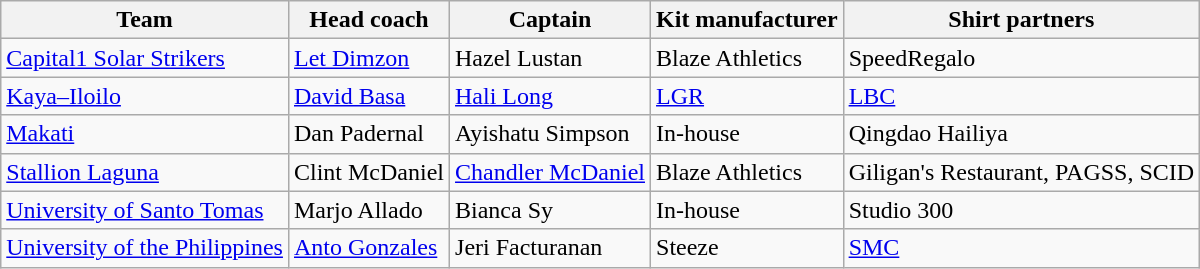<table class="wikitable sortable">
<tr>
<th>Team</th>
<th>Head coach</th>
<th>Captain</th>
<th>Kit manufacturer</th>
<th>Shirt partners</th>
</tr>
<tr>
<td><a href='#'>Capital1 Solar Strikers</a></td>
<td> <a href='#'>Let Dimzon</a></td>
<td> Hazel Lustan</td>
<td>Blaze Athletics</td>
<td>SpeedRegalo</td>
</tr>
<tr>
<td><a href='#'>Kaya–Iloilo</a></td>
<td> <a href='#'>David Basa</a></td>
<td> <a href='#'>Hali Long</a></td>
<td><a href='#'>LGR</a></td>
<td><a href='#'>LBC</a></td>
</tr>
<tr>
<td><a href='#'>Makati</a></td>
<td> Dan Padernal</td>
<td> Ayishatu Simpson</td>
<td>In-house</td>
<td>Qingdao Hailiya</td>
</tr>
<tr>
<td><a href='#'>Stallion Laguna</a></td>
<td> Clint McDaniel</td>
<td> <a href='#'>Chandler McDaniel</a></td>
<td>Blaze Athletics</td>
<td>Giligan's Restaurant, PAGSS, SCID</td>
</tr>
<tr>
<td><a href='#'>University of Santo Tomas</a></td>
<td> Marjo Allado</td>
<td> Bianca Sy</td>
<td>In-house</td>
<td>Studio 300</td>
</tr>
<tr>
<td><a href='#'>University of the Philippines</a></td>
<td> <a href='#'>Anto Gonzales</a></td>
<td> Jeri Facturanan</td>
<td>Steeze</td>
<td><a href='#'>SMC</a></td>
</tr>
</table>
